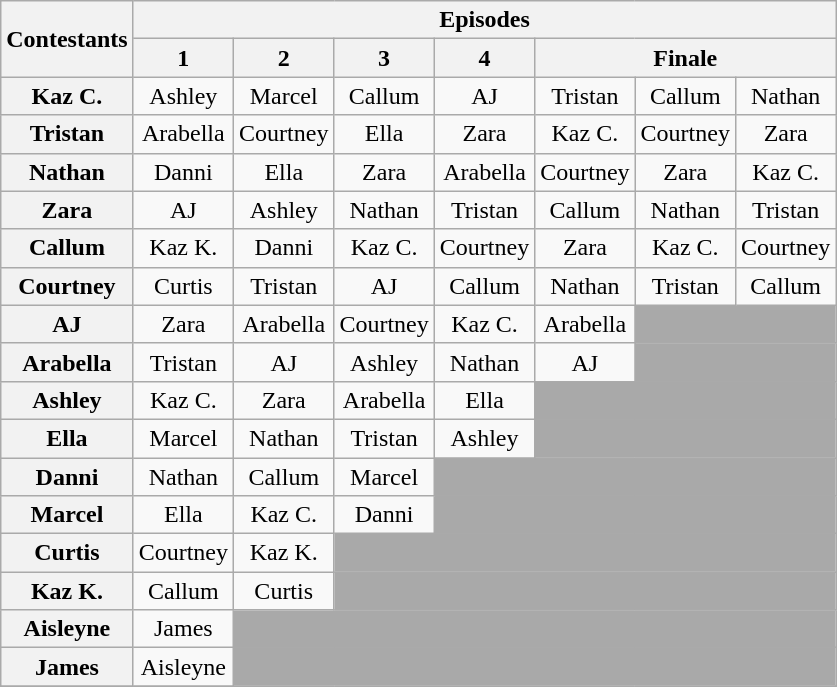<table class="wikitable unsortable" style="text-align:center; font-size:100%;">
<tr>
<th scope="col" rowspan=2>Contestants</th>
<th colspan="8" scope="col">Episodes</th>
</tr>
<tr>
<th>1</th>
<th>2</th>
<th>3</th>
<th>4</th>
<th colspan="3">Finale</th>
</tr>
<tr>
<th>Kaz C.</th>
<td>Ashley</td>
<td>Marcel</td>
<td>Callum</td>
<td>AJ</td>
<td>Tristan</td>
<td>Callum</td>
<td>Nathan</td>
</tr>
<tr>
<th>Tristan</th>
<td>Arabella</td>
<td>Courtney</td>
<td>Ella</td>
<td>Zara</td>
<td>Kaz C.</td>
<td>Courtney</td>
<td>Zara</td>
</tr>
<tr>
<th>Nathan</th>
<td>Danni</td>
<td>Ella</td>
<td>Zara</td>
<td>Arabella</td>
<td>Courtney</td>
<td>Zara</td>
<td>Kaz C.</td>
</tr>
<tr>
<th>Zara</th>
<td>AJ</td>
<td>Ashley</td>
<td>Nathan</td>
<td>Tristan</td>
<td>Callum</td>
<td>Nathan</td>
<td>Tristan</td>
</tr>
<tr>
<th>Callum</th>
<td>Kaz K.</td>
<td>Danni</td>
<td>Kaz C.</td>
<td>Courtney</td>
<td>Zara</td>
<td>Kaz C.</td>
<td>Courtney</td>
</tr>
<tr>
<th>Courtney</th>
<td>Curtis</td>
<td>Tristan</td>
<td>AJ</td>
<td>Callum</td>
<td>Nathan</td>
<td>Tristan</td>
<td>Callum</td>
</tr>
<tr>
<th>AJ</th>
<td>Zara</td>
<td>Arabella</td>
<td>Courtney</td>
<td>Kaz C.</td>
<td>Arabella</td>
<td colspan="3" style="background:darkgray"></td>
</tr>
<tr>
<th>Arabella</th>
<td>Tristan</td>
<td>AJ</td>
<td>Ashley</td>
<td>Nathan</td>
<td>AJ</td>
<td colspan="3" style="background:darkgray"></td>
</tr>
<tr>
<th>Ashley</th>
<td>Kaz C.</td>
<td>Zara</td>
<td>Arabella</td>
<td>Ella</td>
<td colspan="4" style="background:darkgray"></td>
</tr>
<tr>
<th>Ella</th>
<td>Marcel</td>
<td>Nathan</td>
<td>Tristan</td>
<td>Ashley</td>
<td colspan="4" style="background:darkgray"></td>
</tr>
<tr>
<th>Danni</th>
<td>Nathan</td>
<td>Callum</td>
<td>Marcel</td>
<td colspan="5" style="background:darkgray"></td>
</tr>
<tr>
<th>Marcel</th>
<td>Ella</td>
<td>Kaz C.</td>
<td>Danni</td>
<td colspan="5" style="background:darkgray"></td>
</tr>
<tr>
<th>Curtis</th>
<td>Courtney</td>
<td>Kaz K.</td>
<td colspan="6" style="background:darkgray"></td>
</tr>
<tr>
<th>Kaz K.</th>
<td>Callum</td>
<td>Curtis</td>
<td colspan="6" style="background:darkgray"></td>
</tr>
<tr>
<th>Aisleyne</th>
<td>James</td>
<td colspan="7" style="background:darkgray"></td>
</tr>
<tr>
<th>James</th>
<td>Aisleyne</td>
<td colspan="7" style="background:darkgray"></td>
</tr>
<tr>
</tr>
</table>
